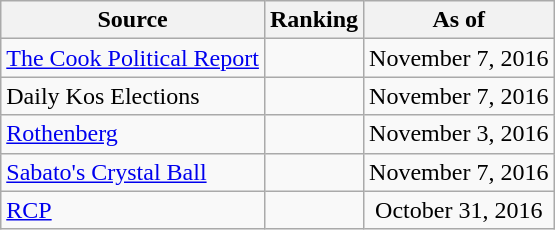<table class="wikitable" style="text-align:center">
<tr>
<th>Source</th>
<th>Ranking</th>
<th>As of</th>
</tr>
<tr>
<td align=left><a href='#'>The Cook Political Report</a></td>
<td></td>
<td>November 7, 2016</td>
</tr>
<tr>
<td align=left>Daily Kos Elections</td>
<td></td>
<td>November 7, 2016</td>
</tr>
<tr>
<td align=left><a href='#'>Rothenberg</a></td>
<td></td>
<td>November 3, 2016</td>
</tr>
<tr>
<td align=left><a href='#'>Sabato's Crystal Ball</a></td>
<td></td>
<td>November 7, 2016</td>
</tr>
<tr>
<td align="left"><a href='#'>RCP</a></td>
<td></td>
<td>October 31, 2016</td>
</tr>
</table>
